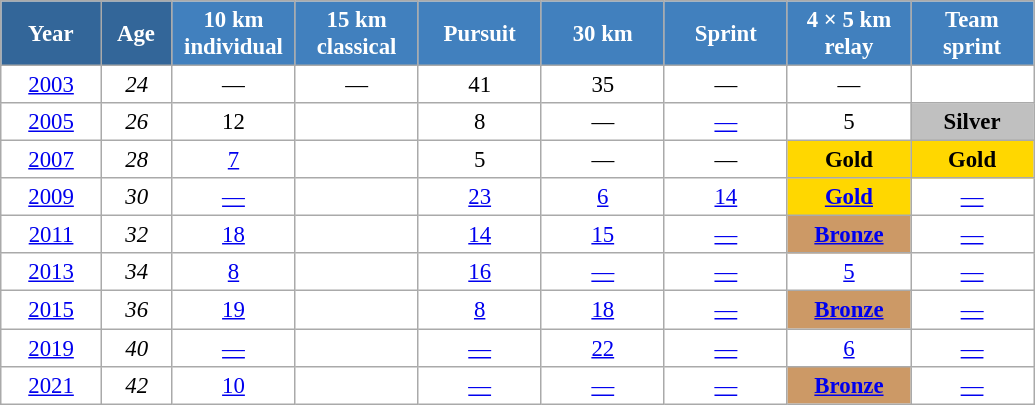<table class="wikitable" style="font-size:95%; text-align:center; border:grey solid 1px; border-collapse:collapse; background:#ffffff;">
<tr>
<th style="background-color:#369; color:white; width:60px;"> Year </th>
<th style="background-color:#369; color:white; width:40px;"> Age </th>
<th style="background-color:#4180be; color:white; width:75px;"> 10 km <br> individual </th>
<th style="background-color:#4180be; color:white; width:75px;"> 15 km <br> classical </th>
<th style="background-color:#4180be; color:white; width:75px;"> Pursuit </th>
<th style="background-color:#4180be; color:white; width:75px;"> 30 km </th>
<th style="background-color:#4180be; color:white; width:75px;"> Sprint </th>
<th style="background-color:#4180be; color:white; width:75px;"> 4 × 5 km <br> relay </th>
<th style="background-color:#4180be; color:white; width:75px;"> Team <br> sprint </th>
</tr>
<tr>
<td><a href='#'>2003</a></td>
<td><em>24</em></td>
<td>—</td>
<td>—</td>
<td>41</td>
<td>35</td>
<td>—</td>
<td>—</td>
<td></td>
</tr>
<tr>
<td><a href='#'>2005</a></td>
<td><em>26</em></td>
<td>12</td>
<td></td>
<td>8</td>
<td>—</td>
<td><a href='#'>—</a></td>
<td>5</td>
<td style="background:silver;"><strong>Silver</strong></td>
</tr>
<tr>
<td><a href='#'>2007</a></td>
<td><em>28</em></td>
<td><a href='#'>7</a></td>
<td></td>
<td>5</td>
<td>—</td>
<td>—</td>
<td style="background:gold;"><strong>Gold</strong></td>
<td style="background:gold;"><strong>Gold</strong></td>
</tr>
<tr>
<td><a href='#'>2009</a></td>
<td><em>30</em></td>
<td><a href='#'>—</a></td>
<td></td>
<td><a href='#'>23</a></td>
<td><a href='#'>6</a></td>
<td><a href='#'>14</a></td>
<td style="background:gold;"><a href='#'><strong>Gold</strong></a></td>
<td><a href='#'>—</a></td>
</tr>
<tr>
<td><a href='#'>2011</a></td>
<td><em>32</em></td>
<td><a href='#'>18</a></td>
<td></td>
<td><a href='#'>14</a></td>
<td><a href='#'>15</a></td>
<td><a href='#'>—</a></td>
<td bgcolor="cc9966"><a href='#'><strong>Bronze</strong></a></td>
<td><a href='#'>—</a></td>
</tr>
<tr>
<td><a href='#'>2013</a></td>
<td><em>34</em></td>
<td><a href='#'>8</a></td>
<td></td>
<td><a href='#'>16</a></td>
<td><a href='#'>—</a></td>
<td><a href='#'>—</a></td>
<td><a href='#'>5</a></td>
<td><a href='#'>—</a></td>
</tr>
<tr>
<td><a href='#'>2015</a></td>
<td><em>36</em></td>
<td><a href='#'>19</a></td>
<td></td>
<td><a href='#'>8</a></td>
<td><a href='#'>18</a></td>
<td><a href='#'>—</a></td>
<td bgcolor="cc9966"><a href='#'><strong>Bronze</strong></a></td>
<td><a href='#'>—</a></td>
</tr>
<tr>
<td><a href='#'>2019</a></td>
<td><em>40</em></td>
<td><a href='#'>—</a></td>
<td></td>
<td><a href='#'>—</a></td>
<td><a href='#'>22</a></td>
<td><a href='#'>—</a></td>
<td><a href='#'>6</a></td>
<td><a href='#'>—</a></td>
</tr>
<tr>
<td><a href='#'>2021</a></td>
<td><em>42</em></td>
<td><a href='#'>10</a></td>
<td></td>
<td><a href='#'>—</a></td>
<td><a href='#'>—</a></td>
<td><a href='#'>—</a></td>
<td bgcolor="cc9966"><a href='#'><strong>Bronze</strong></a></td>
<td><a href='#'>—</a></td>
</tr>
</table>
